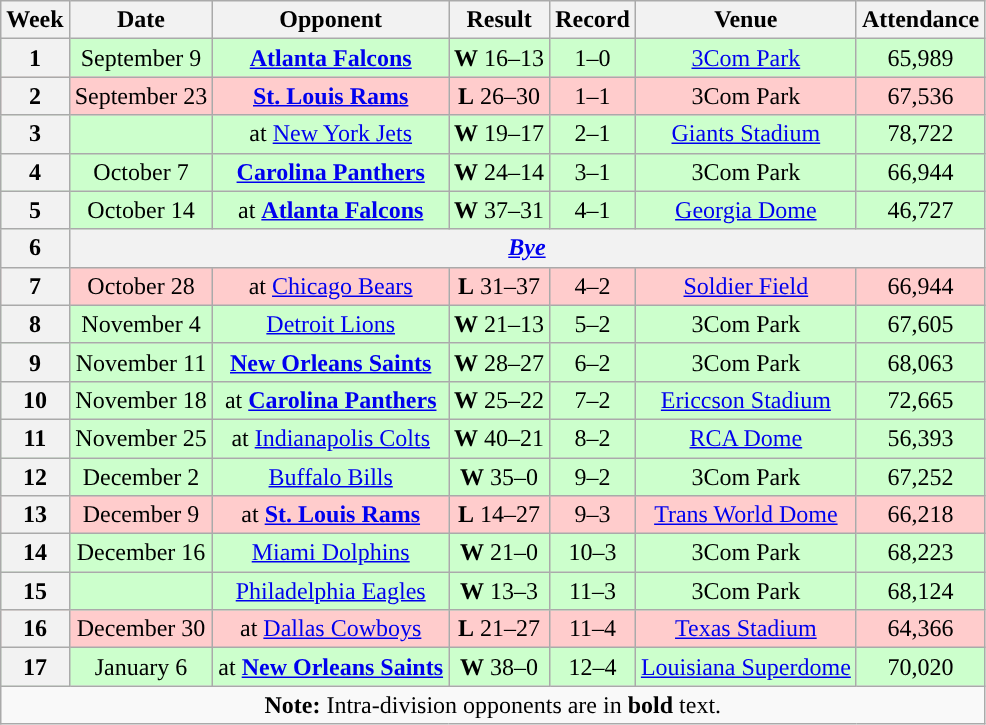<table class="wikitable" style="text-align:center;">
<tr>
<th>Week</th>
<th>Date</th>
<th>Opponent</th>
<th>Result</th>
<th>Record</th>
<th>Venue</th>
<th>Attendance</th>
</tr>
<tr style="background:#cfc">
<th>1</th>
<td>September 9</td>
<td><strong><a href='#'>Atlanta Falcons</a></strong></td>
<td><strong>W</strong> 16–13 </td>
<td>1–0</td>
<td><a href='#'>3Com Park</a></td>
<td>65,989</td>
</tr>
<tr style="background:#fcc">
<th>2</th>
<td>September 23</td>
<td><strong><a href='#'>St. Louis Rams</a></strong></td>
<td><strong>L</strong> 26–30</td>
<td>1–1</td>
<td>3Com Park</td>
<td>67,536</td>
</tr>
<tr style="background:#cfc">
<th>3</th>
<td></td>
<td>at <a href='#'>New York Jets</a></td>
<td><strong>W</strong> 19–17</td>
<td>2–1</td>
<td><a href='#'>Giants Stadium</a></td>
<td>78,722</td>
</tr>
<tr bgcolor="#cfc">
<th>4</th>
<td>October 7</td>
<td><strong><a href='#'>Carolina Panthers</a></strong></td>
<td><strong>W</strong> 24–14</td>
<td>3–1</td>
<td>3Com Park</td>
<td>66,944</td>
</tr>
<tr style="background:#cfc">
<th>5</th>
<td>October 14</td>
<td>at <strong><a href='#'>Atlanta Falcons</a></strong></td>
<td><strong>W</strong> 37–31 </td>
<td>4–1</td>
<td><a href='#'>Georgia Dome</a></td>
<td>46,727</td>
</tr>
<tr>
<th>6</th>
<th colspan=6><em><a href='#'>Bye</a></em></th>
</tr>
<tr style="background:#fcc">
<th>7</th>
<td>October 28</td>
<td>at <a href='#'>Chicago Bears</a></td>
<td><strong>L</strong> 31–37 </td>
<td>4–2</td>
<td><a href='#'>Soldier Field</a></td>
<td>66,944</td>
</tr>
<tr style="background:#cfc">
<th>8</th>
<td>November 4</td>
<td><a href='#'>Detroit Lions</a></td>
<td><strong>W</strong> 21–13</td>
<td>5–2</td>
<td>3Com Park</td>
<td>67,605</td>
</tr>
<tr style="background:#cfc">
<th>9</th>
<td>November 11</td>
<td><strong><a href='#'>New Orleans Saints</a></strong></td>
<td><strong>W</strong> 28–27</td>
<td>6–2</td>
<td>3Com Park</td>
<td>68,063</td>
</tr>
<tr style="background:#cfc">
<th>10</th>
<td>November 18</td>
<td>at <strong><a href='#'>Carolina Panthers</a></strong></td>
<td><strong>W</strong> 25–22 </td>
<td>7–2</td>
<td><a href='#'>Ericcson Stadium</a></td>
<td>72,665</td>
</tr>
<tr style="background:#cfc">
<th>11</th>
<td>November 25</td>
<td>at <a href='#'>Indianapolis Colts</a></td>
<td><strong>W</strong> 40–21</td>
<td>8–2</td>
<td><a href='#'>RCA Dome</a></td>
<td>56,393</td>
</tr>
<tr style="background:#cfc">
<th>12</th>
<td>December 2</td>
<td><a href='#'>Buffalo Bills</a></td>
<td><strong>W</strong> 35–0</td>
<td>9–2</td>
<td>3Com Park</td>
<td>67,252</td>
</tr>
<tr style="background:#fcc">
<th>13</th>
<td>December 9</td>
<td>at <strong><a href='#'>St. Louis Rams</a></strong></td>
<td><strong>L</strong> 14–27</td>
<td>9–3</td>
<td><a href='#'>Trans World Dome</a></td>
<td>66,218</td>
</tr>
<tr style="background:#cfc">
<th>14</th>
<td>December 16</td>
<td><a href='#'>Miami Dolphins</a></td>
<td><strong>W</strong> 21–0</td>
<td>10–3</td>
<td>3Com Park</td>
<td>68,223</td>
</tr>
<tr style="background:#cfc">
<th>15</th>
<td></td>
<td><a href='#'>Philadelphia Eagles</a></td>
<td><strong>W</strong> 13–3</td>
<td>11–3</td>
<td>3Com Park</td>
<td>68,124</td>
</tr>
<tr style="background:#fcc">
<th>16</th>
<td>December 30</td>
<td>at <a href='#'>Dallas Cowboys</a></td>
<td><strong>L</strong> 21–27</td>
<td>11–4</td>
<td><a href='#'>Texas Stadium</a></td>
<td>64,366</td>
</tr>
<tr style="background:#cfc">
<th>17</th>
<td>January 6</td>
<td>at <strong><a href='#'>New Orleans Saints</a></strong></td>
<td><strong>W</strong> 38–0</td>
<td>12–4</td>
<td><a href='#'>Louisiana Superdome</a></td>
<td>70,020</td>
</tr>
<tr>
<td colspan="8"><strong>Note:</strong> Intra-division opponents are in <strong>bold</strong> text.</td>
</tr>
</table>
